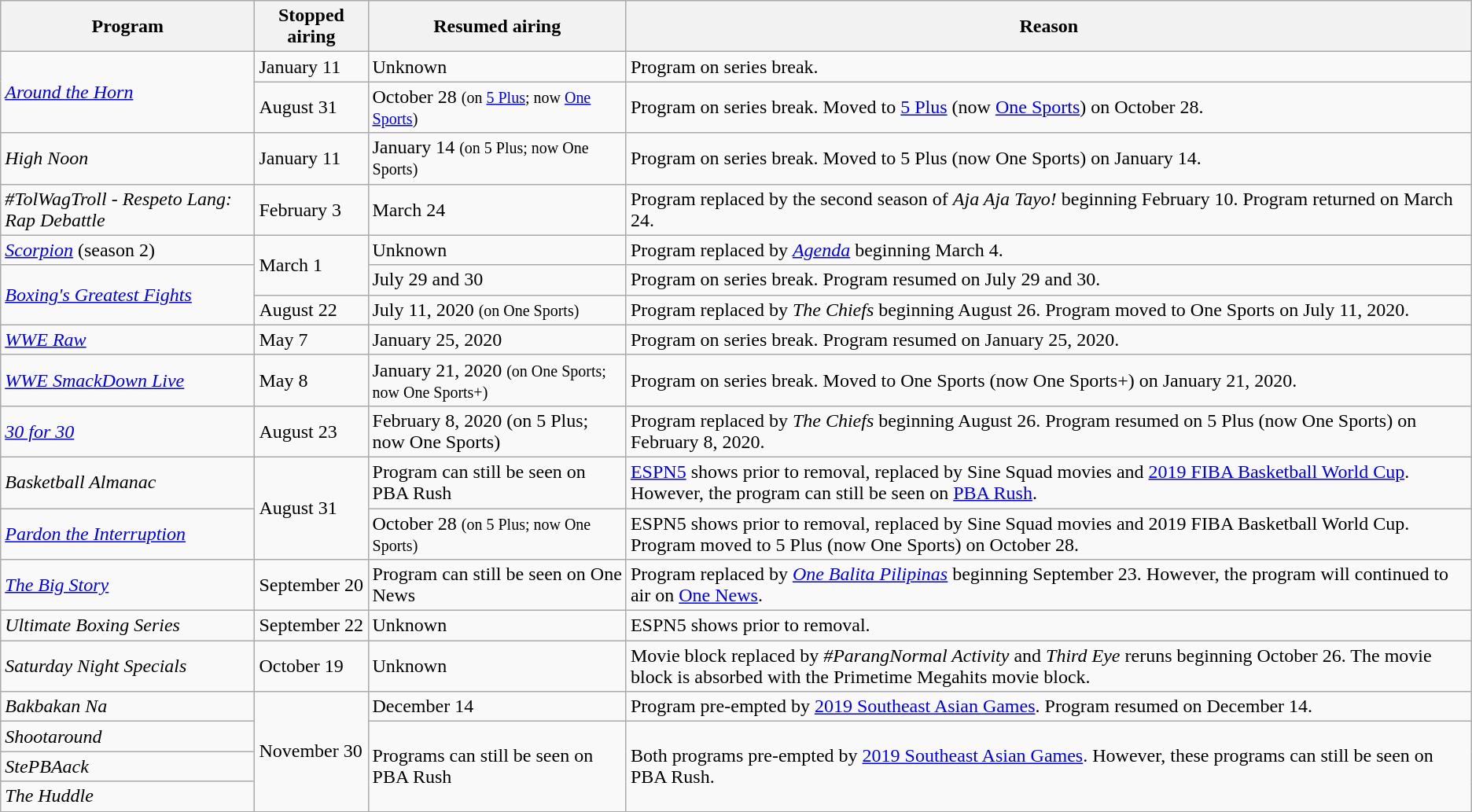<table class="wikitable">
<tr>
<th>Program</th>
<th>Stopped airing</th>
<th>Resumed airing</th>
<th>Reason</th>
</tr>
<tr>
<td rowspan=2><em><a href='#'>Around the Horn</a></em></td>
<td>January 11</td>
<td>Unknown</td>
<td>Program on series break.</td>
</tr>
<tr>
<td>August 31</td>
<td>October 28 <small>(on <a href='#'>5 Plus</a>; now <a href='#'>One Sports</a>)</small></td>
<td>Program on series break. Moved to <a href='#'>5 Plus</a> (now <a href='#'>One Sports</a>) on October 28.</td>
</tr>
<tr>
<td><em>High Noon</em></td>
<td>January 11</td>
<td>January 14 <small>(on 5 Plus; now One Sports)</small></td>
<td>Program on series break. Moved to 5 Plus (now One Sports) on January 14.</td>
</tr>
<tr>
<td><em>#TolWagTroll - Respeto Lang: Rap Debattle</em></td>
<td>February 3</td>
<td>March 24</td>
<td>Program replaced by the second season of <em>Aja Aja Tayo!</em> beginning February 10. Program returned on March 24.</td>
</tr>
<tr>
<td><em><a href='#'>Scorpion</a></em> (season 2)</td>
<td rowspan=2>March 1</td>
<td>Unknown</td>
<td>Program replaced by <em><a href='#'>Agenda</a></em> beginning March 4.</td>
</tr>
<tr>
<td rowspan=2><em><a href='#'>Boxing's Greatest Fights</a></em></td>
<td>July 29 and 30</td>
<td>Program on series break. Program resumed on July 29 and 30.</td>
</tr>
<tr>
<td>August 22</td>
<td>July 11, 2020 <small>(on One Sports)</small></td>
<td>Program replaced by <em>The Chiefs</em> beginning August 26. Program moved to One Sports on July 11, 2020.</td>
</tr>
<tr>
<td><em><a href='#'>WWE Raw</a></em></td>
<td>May 7</td>
<td>January 25, 2020</td>
<td>Program on series break. Program resumed on January 25, 2020.</td>
</tr>
<tr>
<td><em><a href='#'>WWE SmackDown Live</a></em></td>
<td>May 8</td>
<td>January 21, 2020 <small>(on One Sports; now One Sports+)</small></td>
<td>Program on series break. Moved to One Sports (now One Sports+) on January 21, 2020.</td>
</tr>
<tr>
<td><em><a href='#'>30 for 30</a></em></td>
<td>August 23</td>
<td>February 8, 2020 (on 5 Plus; now One Sports)</td>
<td>Program replaced by <em>The Chiefs</em> beginning August 26. Program resumed on 5 Plus (now One Sports) on February 8, 2020.</td>
</tr>
<tr>
<td><em>Basketball Almanac</em></td>
<td rowspan=2>August 31</td>
<td>Program can still be seen on PBA Rush</td>
<td><a href='#'>ESPN5</a> shows prior to removal, replaced by Sine Squad movies and <a href='#'>2019 FIBA Basketball World Cup</a>. However, the program can still be seen on <a href='#'>PBA Rush</a>.</td>
</tr>
<tr>
<td><em><a href='#'>Pardon the Interruption</a></em></td>
<td>October 28 <small>(on 5 Plus; now One Sports)</small></td>
<td>ESPN5 shows prior to removal, replaced by Sine Squad movies and 2019 FIBA Basketball World Cup. Program moved to 5 Plus (now One Sports) on October 28.</td>
</tr>
<tr>
<td><em><a href='#'>The Big Story</a></em></td>
<td>September 20</td>
<td>Program can still be seen on One News</td>
<td>Program replaced by <em><a href='#'>One Balita Pilipinas</a></em> beginning September 23. However, the program will continued to air on <a href='#'>One News</a>.</td>
</tr>
<tr>
<td><em>Ultimate Boxing Series</em></td>
<td>September 22</td>
<td>Unknown</td>
<td>ESPN5 shows prior to removal.</td>
</tr>
<tr>
<td><em>Saturday Night Specials</em></td>
<td>October 19</td>
<td>Unknown</td>
<td>Movie block replaced by <em>#ParangNormal Activity</em> and <em>Third Eye</em> reruns beginning October 26. The movie block is absorbed with the Primetime Megahits movie block.</td>
</tr>
<tr>
<td><em>Bakbakan Na</em></td>
<td rowspan=4>November 30</td>
<td>December 14</td>
<td>Program pre-empted by <a href='#'>2019 Southeast Asian Games</a>. Program resumed on December 14.</td>
</tr>
<tr>
<td><em>Shootaround</em></td>
<td rowspan=3>Programs can still be seen on PBA Rush</td>
<td rowspan=3>Both programs pre-empted by <a href='#'>2019 Southeast Asian Games</a>. However, these programs can still be seen on PBA Rush.</td>
</tr>
<tr>
<td><em>StePBAack</em></td>
</tr>
<tr>
<td><em>The Huddle</em></td>
</tr>
<tr>
</tr>
</table>
